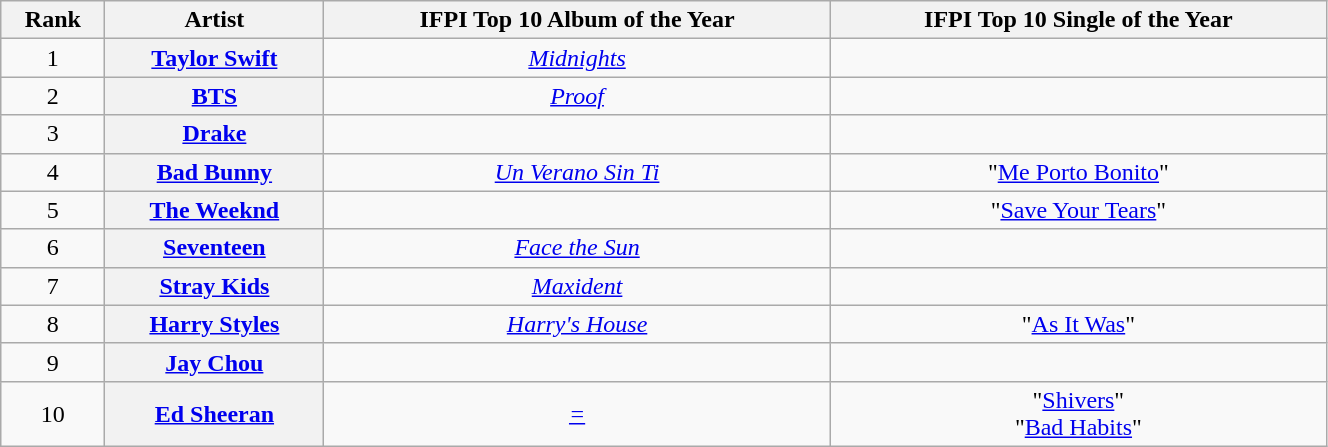<table class="wikitable unsortable plainrowheaders" style="text-align:center; width:70%">
<tr>
<th>Rank</th>
<th>Artist</th>
<th>IFPI Top 10 Album of the Year</th>
<th>IFPI Top 10 Single of the Year</th>
</tr>
<tr>
<td>1</td>
<th scope="row"><a href='#'>Taylor Swift</a></th>
<td><em><a href='#'>Midnights</a></em> </td>
<td></td>
</tr>
<tr>
<td>2</td>
<th scope="row"><a href='#'>BTS</a></th>
<td><em><a href='#'>Proof</a></em> </td>
<td></td>
</tr>
<tr>
<td>3</td>
<th scope="row"><a href='#'>Drake</a></th>
<td></td>
<td></td>
</tr>
<tr>
<td>4</td>
<th scope="row"><a href='#'>Bad Bunny</a></th>
<td><em><a href='#'>Un Verano Sin Ti</a></em> </td>
<td>"<a href='#'>Me Porto Bonito</a>" </td>
</tr>
<tr>
<td>5</td>
<th scope="row"><a href='#'>The Weeknd</a></th>
<td></td>
<td>"<a href='#'>Save Your Tears</a>" </td>
</tr>
<tr>
<td>6</td>
<th scope="row"><a href='#'>Seventeen</a></th>
<td><em><a href='#'>Face the Sun</a></em> </td>
<td></td>
</tr>
<tr>
<td>7</td>
<th scope="row"><a href='#'>Stray Kids</a></th>
<td><em><a href='#'>Maxident</a></em> </td>
<td></td>
</tr>
<tr>
<td>8</td>
<th scope="row"><a href='#'>Harry Styles</a></th>
<td><em><a href='#'>Harry's House</a></em> </td>
<td>"<a href='#'>As It Was</a>" </td>
</tr>
<tr>
<td>9</td>
<th scope="row"><a href='#'>Jay Chou</a></th>
<td></td>
<td></td>
</tr>
<tr>
<td>10</td>
<th scope="row"><a href='#'>Ed Sheeran</a></th>
<td><em><a href='#'>=</a></em> </td>
<td>"<a href='#'>Shivers</a>" <br>"<a href='#'>Bad Habits</a>" </td>
</tr>
</table>
